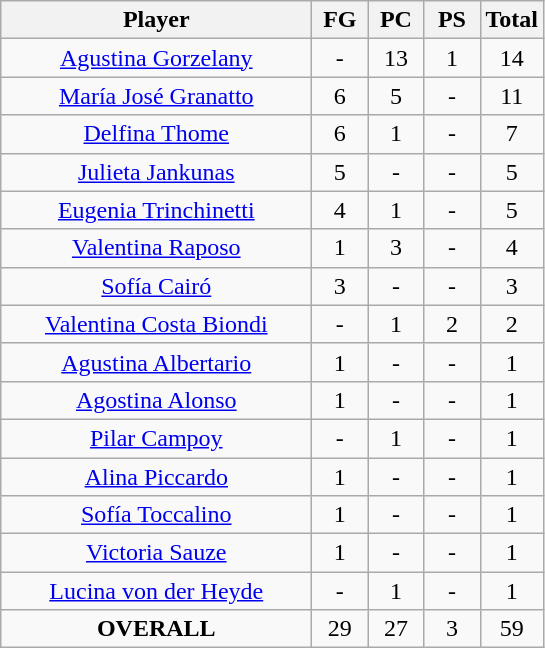<table class="wikitable sortable" style="text-align:center">
<tr>
<th width=200px>Player</th>
<th width=30px>FG</th>
<th width=30px>PC</th>
<th width=30px>PS</th>
<th width=30px>Total</th>
</tr>
<tr>
<td><a href='#'>Agustina Gorzelany</a></td>
<td>-</td>
<td>13</td>
<td>1</td>
<td>14</td>
</tr>
<tr>
<td><a href='#'>María José Granatto</a></td>
<td>6</td>
<td>5</td>
<td>-</td>
<td>11</td>
</tr>
<tr>
<td><a href='#'>Delfina Thome</a></td>
<td>6</td>
<td>1</td>
<td>-</td>
<td>7</td>
</tr>
<tr>
<td><a href='#'>Julieta Jankunas</a></td>
<td>5</td>
<td>-</td>
<td>-</td>
<td>5</td>
</tr>
<tr>
<td><a href='#'>Eugenia Trinchinetti</a></td>
<td>4</td>
<td>1</td>
<td>-</td>
<td>5</td>
</tr>
<tr>
<td><a href='#'>Valentina Raposo</a></td>
<td>1</td>
<td>3</td>
<td>-</td>
<td>4</td>
</tr>
<tr>
<td><a href='#'>Sofía Cairó</a></td>
<td>3</td>
<td>-</td>
<td>-</td>
<td>3</td>
</tr>
<tr>
<td><a href='#'>Valentina Costa Biondi</a></td>
<td>-</td>
<td>1</td>
<td>2</td>
<td>2</td>
</tr>
<tr>
<td><a href='#'>Agustina Albertario</a></td>
<td>1</td>
<td>-</td>
<td>-</td>
<td>1</td>
</tr>
<tr>
<td><a href='#'>Agostina Alonso</a></td>
<td>1</td>
<td>-</td>
<td>-</td>
<td>1</td>
</tr>
<tr>
<td><a href='#'>Pilar Campoy</a></td>
<td>-</td>
<td>1</td>
<td>-</td>
<td>1</td>
</tr>
<tr>
<td><a href='#'>Alina Piccardo</a></td>
<td>1</td>
<td>-</td>
<td>-</td>
<td>1</td>
</tr>
<tr>
<td><a href='#'>Sofía Toccalino</a></td>
<td>1</td>
<td>-</td>
<td>-</td>
<td>1</td>
</tr>
<tr>
<td><a href='#'>Victoria Sauze</a></td>
<td>1</td>
<td>-</td>
<td>-</td>
<td>1</td>
</tr>
<tr>
<td><a href='#'>Lucina von der Heyde</a></td>
<td>-</td>
<td>1</td>
<td>-</td>
<td>1</td>
</tr>
<tr>
<td><strong>OVERALL</strong></td>
<td>29</td>
<td>27</td>
<td>3</td>
<td>59</td>
</tr>
</table>
